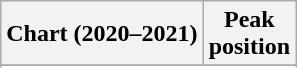<table class="wikitable sortable plainrowheaders" style="text-align:center">
<tr>
<th scope="col">Chart (2020–2021)</th>
<th scope="col">Peak<br>position</th>
</tr>
<tr>
</tr>
<tr>
</tr>
<tr>
</tr>
<tr>
</tr>
<tr>
</tr>
</table>
